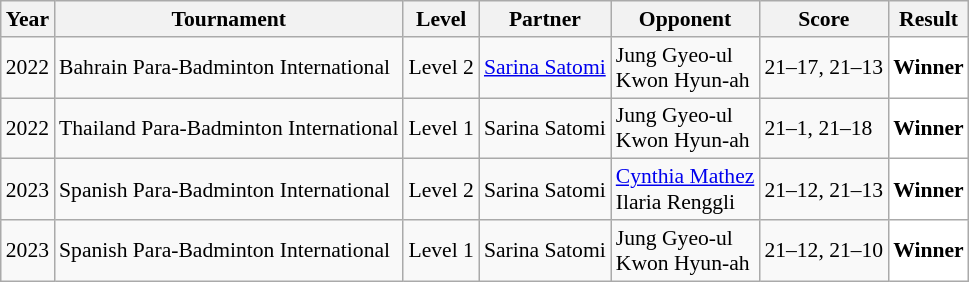<table class="sortable wikitable" style="font-size: 90%;">
<tr>
<th>Year</th>
<th>Tournament</th>
<th>Level</th>
<th>Partner</th>
<th>Opponent</th>
<th>Score</th>
<th>Result</th>
</tr>
<tr>
<td align="center">2022</td>
<td align="left">Bahrain Para-Badminton International</td>
<td align="left">Level 2</td>
<td align="left"> <a href='#'>Sarina Satomi</a></td>
<td align="left"> Jung Gyeo-ul<br>  Kwon Hyun-ah</td>
<td align="left">21–17, 21–13</td>
<td style="text-align:left; background:white"> <strong>Winner</strong></td>
</tr>
<tr>
<td align="center">2022</td>
<td align="left">Thailand Para-Badminton International</td>
<td align="left">Level 1</td>
<td align="left"> Sarina Satomi</td>
<td align="left"> Jung Gyeo-ul<br>  Kwon Hyun-ah</td>
<td align="left">21–1, 21–18</td>
<td style="text-align:left; background:white"> <strong>Winner</strong></td>
</tr>
<tr>
<td align="center">2023</td>
<td align="left">Spanish Para-Badminton International</td>
<td align="left">Level 2</td>
<td align="left"> Sarina Satomi</td>
<td align="left"> <a href='#'>Cynthia Mathez</a><br>  Ilaria Renggli</td>
<td align="left">21–12, 21–13</td>
<td style="text-align:left; background:white"> <strong>Winner</strong></td>
</tr>
<tr>
<td align="center">2023</td>
<td align="left">Spanish Para-Badminton International</td>
<td align="left">Level 1</td>
<td align="left"> Sarina Satomi</td>
<td align="left"> Jung Gyeo-ul<br>  Kwon Hyun-ah</td>
<td align="left">21–12, 21–10</td>
<td style="text-align:left; background:white"> <strong>Winner</strong></td>
</tr>
</table>
